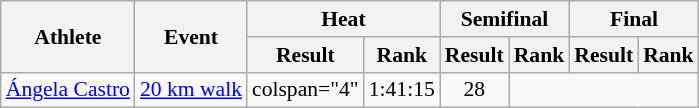<table class="wikitable" style="font-size:90%">
<tr>
<th rowspan="2">Athlete</th>
<th rowspan="2">Event</th>
<th colspan="2">Heat</th>
<th colspan="2">Semifinal</th>
<th colspan="2">Final</th>
</tr>
<tr>
<th>Result</th>
<th>Rank</th>
<th>Result</th>
<th>Rank</th>
<th>Result</th>
<th>Rank</th>
</tr>
<tr style=text-align:center>
<td style=text-align:left><a href='#'>Ángela Castro</a></td>
<td style=text-align:left><a href='#'>20 km walk</a></td>
<td>colspan="4" </td>
<td>1:41:15</td>
<td>28</td>
</tr>
</table>
